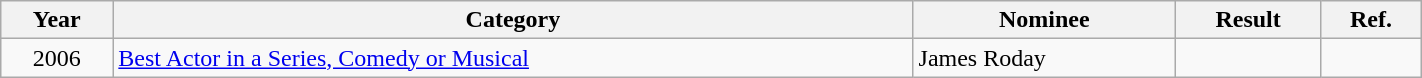<table class="wikitable plainrowheaders" style="width:75%;">
<tr>
<th scope="col">Year</th>
<th scope="col">Category</th>
<th scope="col">Nominee</th>
<th scope="col">Result</th>
<th scope="col">Ref.</th>
</tr>
<tr>
<td style="text-align:center;">2006</td>
<td><a href='#'>Best Actor in a Series, Comedy or Musical</a></td>
<td>James Roday</td>
<td></td>
<td style="text-align:center;"></td>
</tr>
</table>
